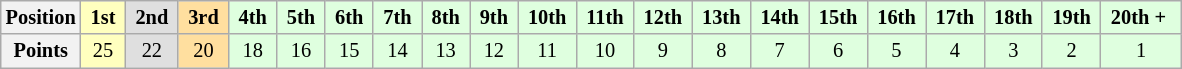<table class="wikitable" style="font-size:85%; text-align:center">
<tr>
<th>Position</th>
<td style="background:#ffffbf;"> <strong>1st</strong> </td>
<td style="background:#dfdfdf;"> <strong>2nd</strong> </td>
<td style="background:#ffdf9f;"> <strong>3rd</strong> </td>
<td style="background:#dfffdf;"> <strong>4th</strong> </td>
<td style="background:#dfffdf;"> <strong>5th</strong> </td>
<td style="background:#dfffdf;"> <strong>6th</strong> </td>
<td style="background:#dfffdf;"> <strong>7th</strong> </td>
<td style="background:#dfffdf;"> <strong>8th</strong> </td>
<td style="background:#dfffdf;"> <strong>9th</strong> </td>
<td style="background:#dfffdf;"> <strong>10th</strong> </td>
<td style="background:#dfffdf;"> <strong>11th</strong> </td>
<td style="background:#dfffdf;"> <strong>12th</strong> </td>
<td style="background:#dfffdf;"> <strong>13th</strong> </td>
<td style="background:#dfffdf;"> <strong>14th</strong> </td>
<td style="background:#dfffdf;"> <strong>15th</strong> </td>
<td style="background:#dfffdf;"> <strong>16th</strong> </td>
<td style="background:#dfffdf;"> <strong>17th</strong> </td>
<td style="background:#dfffdf;"> <strong>18th</strong> </td>
<td style="background:#dfffdf;"> <strong>19th</strong> </td>
<td style="background:#dfffdf;"> <strong>20th + </strong> </td>
</tr>
<tr>
<th>Points</th>
<td style="background:#ffffbf;">25</td>
<td style="background:#dfdfdf;">22</td>
<td style="background:#ffdf9f;">20</td>
<td style="background:#dfffdf;">18</td>
<td style="background:#dfffdf;">16</td>
<td style="background:#dfffdf;">15</td>
<td style="background:#dfffdf;">14</td>
<td style="background:#dfffdf;">13</td>
<td style="background:#dfffdf;">12</td>
<td style="background:#dfffdf;">11</td>
<td style="background:#dfffdf;">10</td>
<td style="background:#dfffdf;">9</td>
<td style="background:#dfffdf;">8</td>
<td style="background:#dfffdf;">7</td>
<td style="background:#dfffdf;">6</td>
<td style="background:#dfffdf;">5</td>
<td style="background:#dfffdf;">4</td>
<td style="background:#dfffdf;">3</td>
<td style="background:#dfffdf;">2</td>
<td style="background:#dfffdf;">1</td>
</tr>
</table>
